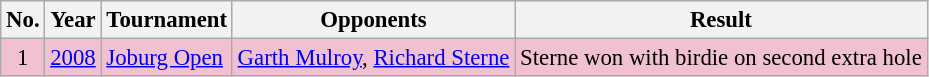<table class="wikitable" style="font-size:95%;">
<tr>
<th>No.</th>
<th>Year</th>
<th>Tournament</th>
<th>Opponents</th>
<th>Result</th>
</tr>
<tr style="background:#F2C1D1;">
<td align=center>1</td>
<td><a href='#'>2008</a></td>
<td><a href='#'>Joburg Open</a></td>
<td> <a href='#'>Garth Mulroy</a>,  <a href='#'>Richard Sterne</a></td>
<td>Sterne won with birdie on second extra hole</td>
</tr>
</table>
